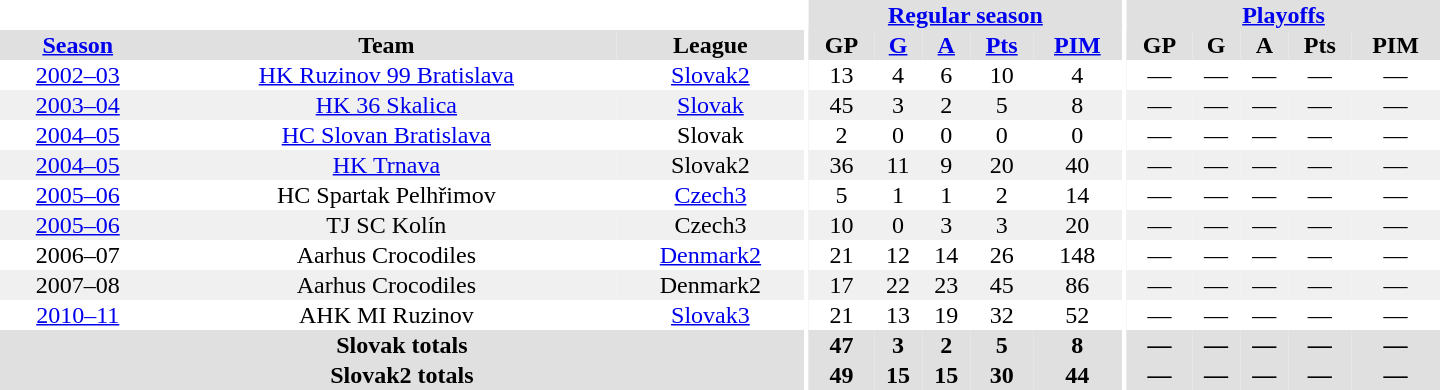<table border="0" cellpadding="1" cellspacing="0" style="text-align:center; width:60em">
<tr bgcolor="#e0e0e0">
<th colspan="3" bgcolor="#ffffff"></th>
<th rowspan="99" bgcolor="#ffffff"></th>
<th colspan="5"><a href='#'>Regular season</a></th>
<th rowspan="99" bgcolor="#ffffff"></th>
<th colspan="5"><a href='#'>Playoffs</a></th>
</tr>
<tr bgcolor="#e0e0e0">
<th><a href='#'>Season</a></th>
<th>Team</th>
<th>League</th>
<th>GP</th>
<th><a href='#'>G</a></th>
<th><a href='#'>A</a></th>
<th><a href='#'>Pts</a></th>
<th><a href='#'>PIM</a></th>
<th>GP</th>
<th>G</th>
<th>A</th>
<th>Pts</th>
<th>PIM</th>
</tr>
<tr>
<td><a href='#'>2002–03</a></td>
<td><a href='#'>HK Ruzinov 99 Bratislava</a></td>
<td><a href='#'>Slovak2</a></td>
<td>13</td>
<td>4</td>
<td>6</td>
<td>10</td>
<td>4</td>
<td>—</td>
<td>—</td>
<td>—</td>
<td>—</td>
<td>—</td>
</tr>
<tr bgcolor="#f0f0f0">
<td><a href='#'>2003–04</a></td>
<td><a href='#'>HK 36 Skalica</a></td>
<td><a href='#'>Slovak</a></td>
<td>45</td>
<td>3</td>
<td>2</td>
<td>5</td>
<td>8</td>
<td>—</td>
<td>—</td>
<td>—</td>
<td>—</td>
<td>—</td>
</tr>
<tr>
<td><a href='#'>2004–05</a></td>
<td><a href='#'>HC Slovan Bratislava</a></td>
<td>Slovak</td>
<td>2</td>
<td>0</td>
<td>0</td>
<td>0</td>
<td>0</td>
<td>—</td>
<td>—</td>
<td>—</td>
<td>—</td>
<td>—</td>
</tr>
<tr bgcolor="#f0f0f0">
<td><a href='#'>2004–05</a></td>
<td><a href='#'>HK Trnava</a></td>
<td>Slovak2</td>
<td>36</td>
<td>11</td>
<td>9</td>
<td>20</td>
<td>40</td>
<td>—</td>
<td>—</td>
<td>—</td>
<td>—</td>
<td>—</td>
</tr>
<tr>
<td><a href='#'>2005–06</a></td>
<td>HC Spartak Pelhřimov</td>
<td><a href='#'>Czech3</a></td>
<td>5</td>
<td>1</td>
<td>1</td>
<td>2</td>
<td>14</td>
<td>—</td>
<td>—</td>
<td>—</td>
<td>—</td>
<td>—</td>
</tr>
<tr bgcolor="#f0f0f0">
<td><a href='#'>2005–06</a></td>
<td>TJ SC Kolín</td>
<td>Czech3</td>
<td>10</td>
<td>0</td>
<td>3</td>
<td>3</td>
<td>20</td>
<td>—</td>
<td>—</td>
<td>—</td>
<td>—</td>
<td>—</td>
</tr>
<tr>
<td>2006–07</td>
<td>Aarhus Crocodiles</td>
<td><a href='#'>Denmark2</a></td>
<td>21</td>
<td>12</td>
<td>14</td>
<td>26</td>
<td>148</td>
<td>—</td>
<td>—</td>
<td>—</td>
<td>—</td>
<td>—</td>
</tr>
<tr bgcolor="#f0f0f0">
<td>2007–08</td>
<td>Aarhus Crocodiles</td>
<td>Denmark2</td>
<td>17</td>
<td>22</td>
<td>23</td>
<td>45</td>
<td>86</td>
<td>—</td>
<td>—</td>
<td>—</td>
<td>—</td>
<td>—</td>
</tr>
<tr>
<td><a href='#'>2010–11</a></td>
<td>AHK MI Ruzinov</td>
<td><a href='#'>Slovak3</a></td>
<td>21</td>
<td>13</td>
<td>19</td>
<td>32</td>
<td>52</td>
<td>—</td>
<td>—</td>
<td>—</td>
<td>—</td>
<td>—</td>
</tr>
<tr>
</tr>
<tr ALIGN="center" bgcolor="#e0e0e0">
<th colspan="3">Slovak totals</th>
<th ALIGN="center">47</th>
<th ALIGN="center">3</th>
<th ALIGN="center">2</th>
<th ALIGN="center">5</th>
<th ALIGN="center">8</th>
<th ALIGN="center">—</th>
<th ALIGN="center">—</th>
<th ALIGN="center">—</th>
<th ALIGN="center">—</th>
<th ALIGN="center">—</th>
</tr>
<tr>
</tr>
<tr ALIGN="center" bgcolor="#e0e0e0">
<th colspan="3">Slovak2 totals</th>
<th ALIGN="center">49</th>
<th ALIGN="center">15</th>
<th ALIGN="center">15</th>
<th ALIGN="center">30</th>
<th ALIGN="center">44</th>
<th ALIGN="center">—</th>
<th ALIGN="center">—</th>
<th ALIGN="center">—</th>
<th ALIGN="center">—</th>
<th ALIGN="center">—</th>
</tr>
</table>
